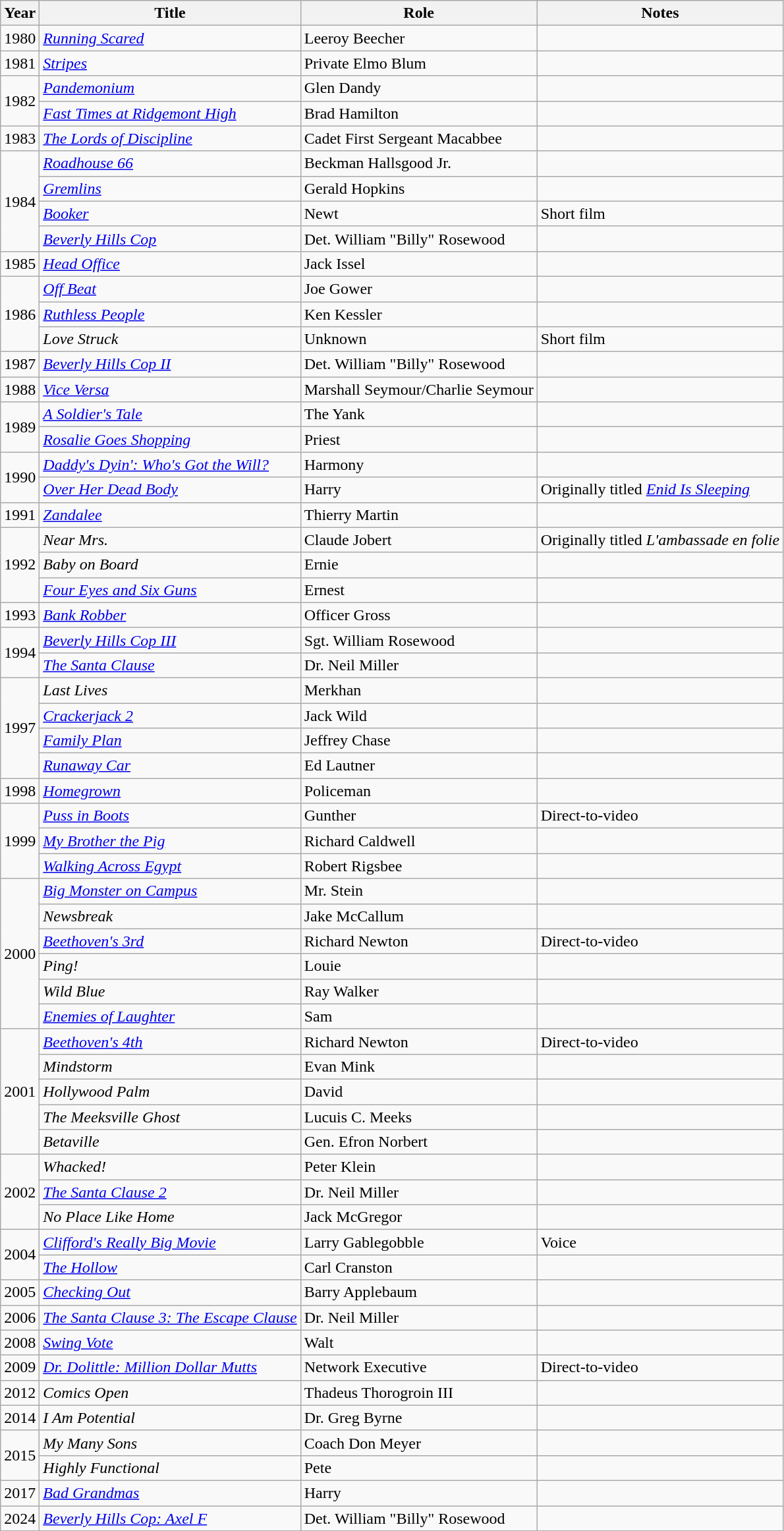<table class="wikitable sortable">
<tr>
<th>Year</th>
<th>Title</th>
<th>Role</th>
<th>Notes</th>
</tr>
<tr>
<td>1980</td>
<td><em><a href='#'>Running Scared</a></em></td>
<td>Leeroy Beecher</td>
<td></td>
</tr>
<tr>
<td>1981</td>
<td><em><a href='#'>Stripes</a></em></td>
<td>Private Elmo Blum</td>
<td></td>
</tr>
<tr>
<td rowspan=2>1982</td>
<td><em><a href='#'>Pandemonium</a></em></td>
<td>Glen Dandy</td>
<td></td>
</tr>
<tr>
<td><em><a href='#'>Fast Times at Ridgemont High</a></em></td>
<td>Brad Hamilton</td>
<td></td>
</tr>
<tr>
<td>1983</td>
<td><em><a href='#'>The Lords of Discipline</a></em></td>
<td>Cadet First Sergeant Macabbee</td>
<td></td>
</tr>
<tr>
<td rowspan="4">1984</td>
<td><em><a href='#'>Roadhouse 66</a></em></td>
<td>Beckman Hallsgood Jr.</td>
<td></td>
</tr>
<tr>
<td><em><a href='#'>Gremlins</a></em></td>
<td>Gerald Hopkins</td>
<td></td>
</tr>
<tr>
<td><em><a href='#'>Booker</a></em></td>
<td>Newt</td>
<td>Short film</td>
</tr>
<tr>
<td><em><a href='#'>Beverly Hills Cop</a></em></td>
<td>Det. William "Billy" Rosewood</td>
<td></td>
</tr>
<tr>
<td>1985</td>
<td><em><a href='#'>Head Office</a></em></td>
<td>Jack Issel</td>
<td></td>
</tr>
<tr>
<td rowspan="3">1986</td>
<td><em><a href='#'>Off Beat</a></em></td>
<td>Joe Gower</td>
<td></td>
</tr>
<tr>
<td><em><a href='#'>Ruthless People</a></em></td>
<td>Ken Kessler</td>
<td></td>
</tr>
<tr>
<td><em>Love Struck</em></td>
<td>Unknown</td>
<td>Short film</td>
</tr>
<tr>
<td>1987</td>
<td><em><a href='#'>Beverly Hills Cop II</a></em></td>
<td>Det. William "Billy" Rosewood</td>
<td></td>
</tr>
<tr>
<td>1988</td>
<td><em><a href='#'>Vice Versa</a></em></td>
<td>Marshall Seymour/Charlie Seymour</td>
<td></td>
</tr>
<tr>
<td rowspan=2>1989</td>
<td><em><a href='#'>A Soldier's Tale</a></em></td>
<td>The Yank</td>
<td></td>
</tr>
<tr>
<td><em><a href='#'>Rosalie Goes Shopping</a></em></td>
<td>Priest</td>
<td></td>
</tr>
<tr>
<td rowspan=2>1990</td>
<td><em><a href='#'>Daddy's Dyin': Who's Got the Will?</a></em></td>
<td>Harmony</td>
<td></td>
</tr>
<tr>
<td><em><a href='#'>Over Her Dead Body</a></em></td>
<td>Harry</td>
<td>Originally titled <em><a href='#'>Enid Is Sleeping</a></em></td>
</tr>
<tr>
<td>1991</td>
<td><em><a href='#'>Zandalee</a></em></td>
<td>Thierry Martin</td>
<td></td>
</tr>
<tr>
<td rowspan=3>1992</td>
<td><em>Near Mrs.</em></td>
<td>Claude Jobert</td>
<td>Originally titled <em>L'ambassade en folie</em></td>
</tr>
<tr>
<td><em>Baby on Board</em></td>
<td>Ernie</td>
<td></td>
</tr>
<tr>
<td><em><a href='#'>Four Eyes and Six Guns</a></em></td>
<td>Ernest</td>
<td></td>
</tr>
<tr>
<td>1993</td>
<td><em><a href='#'>Bank Robber</a></em></td>
<td>Officer Gross</td>
<td></td>
</tr>
<tr>
<td rowspan=2>1994</td>
<td><em><a href='#'>Beverly Hills Cop III</a></em></td>
<td>Sgt. William Rosewood</td>
<td></td>
</tr>
<tr>
<td><em><a href='#'>The Santa Clause</a></em></td>
<td>Dr. Neil Miller</td>
<td></td>
</tr>
<tr>
<td rowspan=4>1997</td>
<td><em>Last Lives</em></td>
<td>Merkhan</td>
<td></td>
</tr>
<tr>
<td><em><a href='#'>Crackerjack 2</a></em></td>
<td>Jack Wild</td>
<td></td>
</tr>
<tr>
<td><em><a href='#'>Family Plan</a></em></td>
<td>Jeffrey Chase</td>
<td></td>
</tr>
<tr>
<td><em><a href='#'>Runaway Car</a></em></td>
<td>Ed Lautner</td>
<td></td>
</tr>
<tr>
<td>1998</td>
<td><em><a href='#'>Homegrown</a></em></td>
<td>Policeman</td>
<td></td>
</tr>
<tr>
<td rowspan=3>1999</td>
<td><em><a href='#'>Puss in Boots</a></em></td>
<td>Gunther</td>
<td>Direct-to-video</td>
</tr>
<tr>
<td><em><a href='#'>My Brother the Pig</a></em></td>
<td>Richard Caldwell</td>
<td></td>
</tr>
<tr>
<td><em><a href='#'>Walking Across Egypt</a></em></td>
<td>Robert Rigsbee</td>
<td></td>
</tr>
<tr>
<td rowspan=6>2000</td>
<td><em><a href='#'>Big Monster on Campus</a></em></td>
<td>Mr. Stein</td>
<td></td>
</tr>
<tr>
<td><em>Newsbreak</em></td>
<td>Jake McCallum</td>
<td></td>
</tr>
<tr>
<td><em><a href='#'>Beethoven's 3rd</a></em></td>
<td>Richard Newton</td>
<td>Direct-to-video</td>
</tr>
<tr>
<td><em>Ping!</em></td>
<td>Louie</td>
<td></td>
</tr>
<tr>
<td><em>Wild Blue</em></td>
<td>Ray Walker</td>
<td></td>
</tr>
<tr>
<td><em><a href='#'>Enemies of Laughter</a></em></td>
<td>Sam</td>
<td></td>
</tr>
<tr>
<td rowspan=5>2001</td>
<td><em><a href='#'>Beethoven's 4th</a></em></td>
<td>Richard Newton</td>
<td>Direct-to-video</td>
</tr>
<tr>
<td><em>Mindstorm</em></td>
<td>Evan Mink</td>
<td></td>
</tr>
<tr>
<td><em>Hollywood Palm</em></td>
<td>David</td>
<td></td>
</tr>
<tr>
<td><em>The Meeksville Ghost</em></td>
<td>Lucuis C. Meeks</td>
<td></td>
</tr>
<tr>
<td><em>Betaville</em></td>
<td>Gen. Efron Norbert</td>
<td></td>
</tr>
<tr>
<td rowspan=3>2002</td>
<td><em>Whacked!</em></td>
<td>Peter Klein</td>
<td></td>
</tr>
<tr>
<td><em><a href='#'>The Santa Clause 2</a></em></td>
<td>Dr. Neil Miller</td>
<td></td>
</tr>
<tr>
<td><em>No Place Like Home</em></td>
<td>Jack McGregor</td>
<td></td>
</tr>
<tr>
<td rowspan=2>2004</td>
<td><em><a href='#'>Clifford's Really Big Movie</a></em></td>
<td>Larry Gablegobble</td>
<td>Voice</td>
</tr>
<tr>
<td><em><a href='#'>The Hollow</a></em></td>
<td>Carl Cranston</td>
<td></td>
</tr>
<tr>
<td>2005</td>
<td><em><a href='#'>Checking Out</a></em></td>
<td>Barry Applebaum</td>
<td></td>
</tr>
<tr>
<td>2006</td>
<td><em><a href='#'>The Santa Clause 3: The Escape Clause</a></em></td>
<td>Dr. Neil Miller</td>
<td></td>
</tr>
<tr>
<td>2008</td>
<td><em><a href='#'>Swing Vote</a></em></td>
<td>Walt</td>
<td></td>
</tr>
<tr>
<td>2009</td>
<td><em><a href='#'>Dr. Dolittle: Million Dollar Mutts</a></em></td>
<td>Network Executive</td>
<td>Direct-to-video</td>
</tr>
<tr>
<td>2012</td>
<td><em>Comics Open</em></td>
<td>Thadeus Thorogroin III</td>
<td></td>
</tr>
<tr>
<td>2014</td>
<td><em>I Am Potential</em></td>
<td>Dr. Greg Byrne</td>
<td></td>
</tr>
<tr>
<td rowspan=2>2015</td>
<td><em>My Many Sons</em></td>
<td>Coach Don Meyer</td>
<td></td>
</tr>
<tr>
<td><em>Highly Functional</em></td>
<td>Pete</td>
<td></td>
</tr>
<tr>
<td>2017</td>
<td><em><a href='#'>Bad Grandmas</a></em></td>
<td>Harry</td>
<td></td>
</tr>
<tr>
<td>2024</td>
<td><em><a href='#'>Beverly Hills Cop: Axel F</a></em></td>
<td>Det. William "Billy" Rosewood</td>
<td></td>
</tr>
</table>
